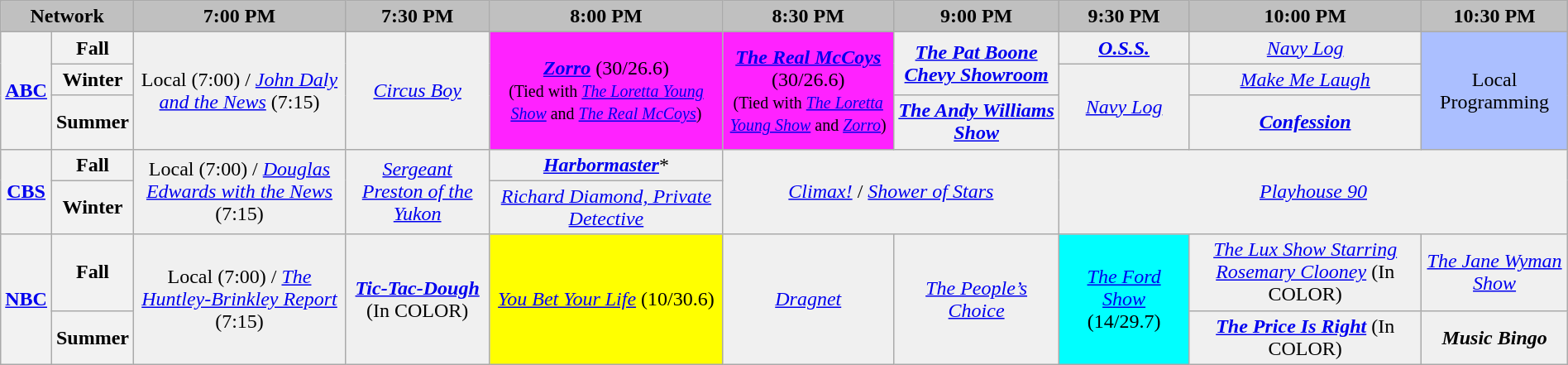<table class="wikitable" style="width:100%;margin-right:0;text-align:center">
<tr>
<th colspan="2" style="background-color:#C0C0C0;text-align:center">Network</th>
<th style="background-color:#C0C0C0;text-align:center">7:00 PM</th>
<th style="background-color:#C0C0C0;text-align:center">7:30 PM</th>
<th style="background-color:#C0C0C0;text-align:center">8:00 PM</th>
<th style="background-color:#C0C0C0;text-align:center">8:30 PM</th>
<th style="background-color:#C0C0C0;text-align:center">9:00 PM</th>
<th style="background-color:#C0C0C0;text-align:center">9:30 PM</th>
<th style="background-color:#C0C0C0;text-align:center">10:00 PM</th>
<th style="background-color:#C0C0C0;text-align:center">10:30 PM</th>
</tr>
<tr>
<th bgcolor="#C0C0C0" rowspan="3"><a href='#'>ABC</a></th>
<th>Fall</th>
<td bgcolor="#F0F0F0" rowspan="3">Local (7:00) / <em><a href='#'>John Daly and the News</a></em> (7:15)</td>
<td bgcolor="#F0F0F0" rowspan="3"><em><a href='#'>Circus Boy</a></em></td>
<td bgcolor="#FF22FF" rowspan="3"><strong><em><a href='#'>Zorro</a></em></strong> (30/26.6)<br><small>(Tied with <em><a href='#'>The Loretta Young Show</a></em> and <em><a href='#'>The Real McCoys</a></em>)</small></td>
<td bgcolor="#FF22FF" rowspan="3"><strong><em><a href='#'>The Real McCoys</a></em></strong> (30/26.6)<br><small>(Tied with <em><a href='#'>The Loretta Young Show</a></em> and <em><a href='#'>Zorro</a></em>)</small></td>
<td bgcolor="#F0F0F0" rowspan="2"><strong><em><a href='#'>The Pat Boone Chevy Showroom</a></em></strong></td>
<td bgcolor="#F0F0F0"><strong><em><a href='#'>O.S.S.</a></em></strong></td>
<td bgcolor="#F0F0F0"><em><a href='#'>Navy Log</a></em></td>
<td bgcolor="#ABBFFF" rowspan="3">Local Programming</td>
</tr>
<tr>
<th>Winter</th>
<td bgcolor="#F0F0F0" rowspan="2"><em><a href='#'>Navy Log</a></em></td>
<td bgcolor="#F0F0F0"><em><a href='#'>Make Me Laugh</a></em></td>
</tr>
<tr>
<th>Summer</th>
<td bgcolor="#F0F0F0"><strong><em><a href='#'>The Andy Williams Show</a></em></strong></td>
<td bgcolor="#F0F0F0"><strong><em><a href='#'>Confession</a></em></strong></td>
</tr>
<tr>
<th bgcolor="#C0C0C0" rowspan="2"><a href='#'>CBS</a></th>
<th>Fall</th>
<td bgcolor="#F0F0F0" rowspan="2">Local (7:00) / <em><a href='#'>Douglas Edwards with the News</a></em> (7:15)</td>
<td bgcolor="#F0F0F0" rowspan="2"><em><a href='#'>Sergeant Preston of the Yukon</a></em></td>
<td bgcolor="#F0F0F0"><strong><em><a href='#'>Harbormaster</a></em></strong>*</td>
<td colspan="2" bgcolor="#F0F0F0" rowspan="2"><em><a href='#'>Climax!</a></em> / <em><a href='#'>Shower of Stars</a></em></td>
<td colspan="3" bgcolor="#F0F0F0" rowspan="2"><em><a href='#'>Playhouse 90</a></em></td>
</tr>
<tr>
<th>Winter</th>
<td bgcolor="#F0F0F0"><em><a href='#'>Richard Diamond, Private Detective</a></em></td>
</tr>
<tr>
<th bgcolor="#C0C0C0" rowspan="2"><a href='#'>NBC</a></th>
<th>Fall</th>
<td bgcolor="#F0F0F0" rowspan="2">Local (7:00) / <em><a href='#'>The Huntley-Brinkley Report</a></em> (7:15)</td>
<td bgcolor="#F0F0F0" rowspan="2"><strong><em><a href='#'>Tic-Tac-Dough</a></em></strong> (In <span>C</span><span>O</span><span>L</span><span>O</span><span>R</span>)</td>
<td bgcolor="#FFFF00" rowspan="2"><em><a href='#'>You Bet Your Life</a></em> (10/30.6)</td>
<td bgcolor="#F0F0F0" rowspan="2"><em><a href='#'>Dragnet</a></em></td>
<td bgcolor="#F0F0F0" rowspan="2"><em><a href='#'>The People’s Choice</a></em></td>
<td bgcolor="#00FFFF" rowspan="2"><em><a href='#'>The Ford Show</a></em> (14/29.7)</td>
<td bgcolor="#F0F0F0"><em><a href='#'>The Lux Show Starring Rosemary Clooney</a></em> (In <span>C</span><span>O</span><span>L</span><span>O</span><span>R</span>)</td>
<td bgcolor="#F0F0F0"><em><a href='#'>The Jane Wyman Show</a></em></td>
</tr>
<tr>
<th>Summer</th>
<td bgcolor="#F0F0F0"><strong><em><a href='#'>The Price Is Right</a></em></strong> (In <span>C</span><span>O</span><span>L</span><span>O</span><span>R</span>)</td>
<td bgcolor="#F0F0F0"><strong><em>Music Bingo</em></strong></td>
</tr>
</table>
